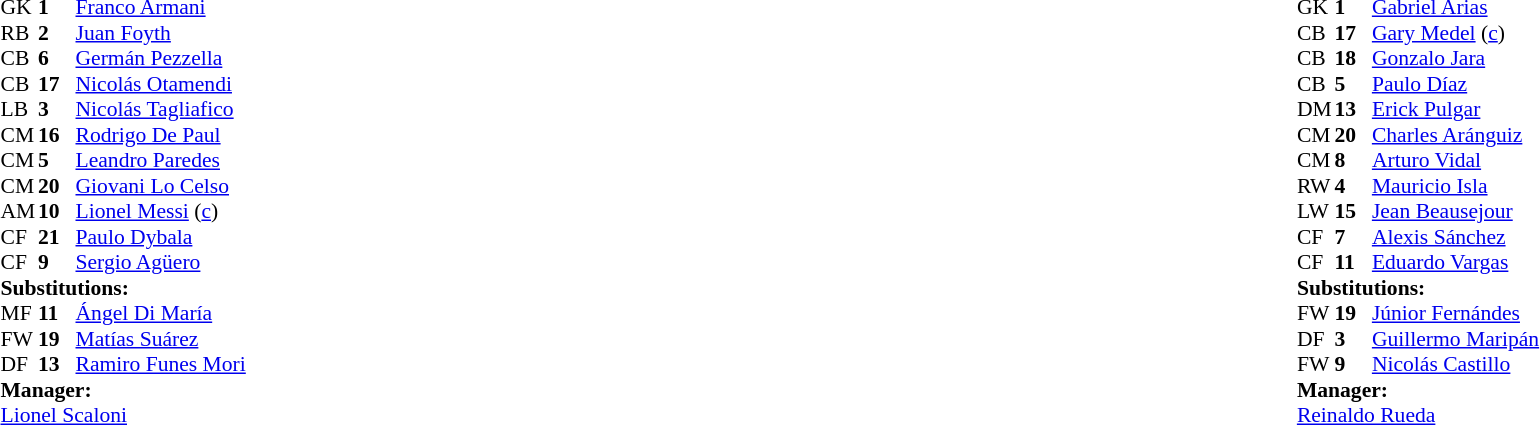<table width="100%">
<tr>
<td valign="top" width="40%"><br><table style="font-size:90%" cellspacing="0" cellpadding="0">
<tr>
<th width=25></th>
<th width=25></th>
</tr>
<tr>
<td>GK</td>
<td><strong>1</strong></td>
<td><a href='#'>Franco Armani</a></td>
</tr>
<tr>
<td>RB</td>
<td><strong>2</strong></td>
<td><a href='#'>Juan Foyth</a></td>
<td></td>
</tr>
<tr>
<td>CB</td>
<td><strong>6</strong></td>
<td><a href='#'>Germán Pezzella</a></td>
</tr>
<tr>
<td>CB</td>
<td><strong>17</strong></td>
<td><a href='#'>Nicolás Otamendi</a></td>
</tr>
<tr>
<td>LB</td>
<td><strong>3</strong></td>
<td><a href='#'>Nicolás Tagliafico</a></td>
<td></td>
</tr>
<tr>
<td>CM</td>
<td><strong>16</strong></td>
<td><a href='#'>Rodrigo De Paul</a></td>
</tr>
<tr>
<td>CM</td>
<td><strong>5</strong></td>
<td><a href='#'>Leandro Paredes</a></td>
<td></td>
</tr>
<tr>
<td>CM</td>
<td><strong>20</strong></td>
<td><a href='#'>Giovani Lo Celso</a></td>
<td></td>
<td></td>
</tr>
<tr>
<td>AM</td>
<td><strong>10</strong></td>
<td><a href='#'>Lionel Messi</a> (<a href='#'>c</a>)</td>
<td></td>
</tr>
<tr>
<td>CF</td>
<td><strong>21</strong></td>
<td><a href='#'>Paulo Dybala</a></td>
<td></td>
<td></td>
</tr>
<tr>
<td>CF</td>
<td><strong>9</strong></td>
<td><a href='#'>Sergio Agüero</a></td>
<td></td>
<td></td>
</tr>
<tr>
<td colspan=3><strong>Substitutions:</strong></td>
</tr>
<tr>
<td>MF</td>
<td><strong>11</strong></td>
<td><a href='#'>Ángel Di María</a></td>
<td></td>
<td></td>
</tr>
<tr>
<td>FW</td>
<td><strong>19</strong></td>
<td><a href='#'>Matías Suárez</a></td>
<td></td>
<td></td>
</tr>
<tr>
<td>DF</td>
<td><strong>13</strong></td>
<td><a href='#'>Ramiro Funes Mori</a></td>
<td></td>
<td></td>
</tr>
<tr>
<td colspan=3><strong>Manager:</strong></td>
</tr>
<tr>
<td colspan=3><a href='#'>Lionel Scaloni</a></td>
</tr>
</table>
</td>
<td valign="top"></td>
<td valign="top" width="50%"><br><table style="font-size:90%; margin:auto" cellspacing="0" cellpadding="0">
<tr>
<th width=25></th>
<th width=25></th>
</tr>
<tr>
<td>GK</td>
<td><strong>1</strong></td>
<td><a href='#'>Gabriel Arias</a></td>
</tr>
<tr>
<td>CB</td>
<td><strong>17</strong></td>
<td><a href='#'>Gary Medel</a> (<a href='#'>c</a>)</td>
<td></td>
</tr>
<tr>
<td>CB</td>
<td><strong>18</strong></td>
<td><a href='#'>Gonzalo Jara</a></td>
<td></td>
<td></td>
</tr>
<tr>
<td>CB</td>
<td><strong>5</strong></td>
<td><a href='#'>Paulo Díaz</a></td>
</tr>
<tr>
<td>DM</td>
<td><strong>13</strong></td>
<td><a href='#'>Erick Pulgar</a></td>
<td></td>
</tr>
<tr>
<td>CM</td>
<td><strong>20</strong></td>
<td><a href='#'>Charles Aránguiz</a></td>
<td></td>
<td></td>
</tr>
<tr>
<td>CM</td>
<td><strong>8</strong></td>
<td><a href='#'>Arturo Vidal</a></td>
<td></td>
</tr>
<tr>
<td>RW</td>
<td><strong>4</strong></td>
<td><a href='#'>Mauricio Isla</a></td>
</tr>
<tr>
<td>LW</td>
<td><strong>15</strong></td>
<td><a href='#'>Jean Beausejour</a></td>
<td></td>
</tr>
<tr>
<td>CF</td>
<td><strong>7</strong></td>
<td><a href='#'>Alexis Sánchez</a></td>
<td></td>
<td></td>
</tr>
<tr>
<td>CF</td>
<td><strong>11</strong></td>
<td><a href='#'>Eduardo Vargas</a></td>
</tr>
<tr>
<td colspan=3><strong>Substitutions:</strong></td>
</tr>
<tr>
<td>FW</td>
<td><strong>19</strong></td>
<td><a href='#'>Júnior Fernándes</a></td>
<td></td>
<td></td>
</tr>
<tr>
<td>DF</td>
<td><strong>3</strong></td>
<td><a href='#'>Guillermo Maripán</a></td>
<td></td>
<td></td>
</tr>
<tr>
<td>FW</td>
<td><strong>9</strong></td>
<td><a href='#'>Nicolás Castillo</a></td>
<td></td>
<td></td>
</tr>
<tr>
<td colspan=3><strong>Manager:</strong></td>
</tr>
<tr>
<td colspan=3> <a href='#'>Reinaldo Rueda</a></td>
</tr>
</table>
</td>
</tr>
</table>
